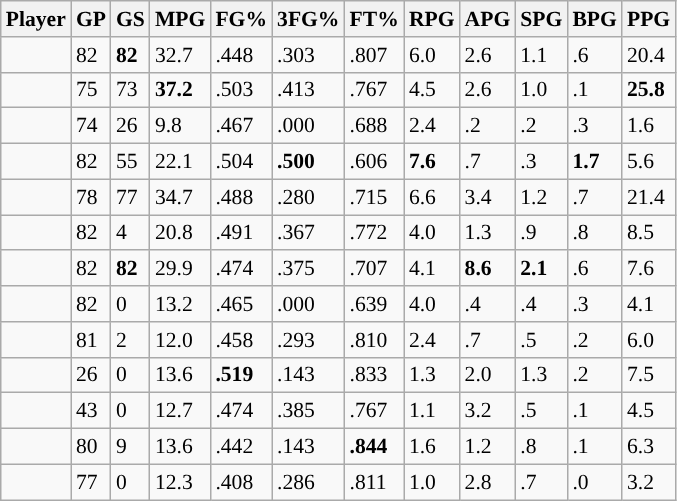<table class="wikitable sortable" style="font-size: 90%">
<tr>
<th>Player</th>
<th>GP</th>
<th>GS</th>
<th>MPG</th>
<th>FG%</th>
<th>3FG%</th>
<th>FT%</th>
<th>RPG</th>
<th>APG</th>
<th>SPG</th>
<th>BPG</th>
<th>PPG</th>
</tr>
<tr>
<td></td>
<td>82</td>
<td><strong>82</strong></td>
<td>32.7</td>
<td>.448</td>
<td>.303</td>
<td>.807</td>
<td>6.0</td>
<td>2.6</td>
<td>1.1</td>
<td>.6</td>
<td>20.4</td>
</tr>
<tr>
<td></td>
<td>75</td>
<td>73</td>
<td><strong>37.2</strong></td>
<td>.503</td>
<td>.413</td>
<td>.767</td>
<td>4.5</td>
<td>2.6</td>
<td>1.0</td>
<td>.1</td>
<td><strong>25.8</strong></td>
</tr>
<tr>
<td></td>
<td>74</td>
<td>26</td>
<td>9.8</td>
<td>.467</td>
<td>.000</td>
<td>.688</td>
<td>2.4</td>
<td>.2</td>
<td>.2</td>
<td>.3</td>
<td>1.6</td>
</tr>
<tr>
<td></td>
<td>82</td>
<td>55</td>
<td>22.1</td>
<td>.504</td>
<td><strong>.500</strong></td>
<td>.606</td>
<td><strong>7.6</strong></td>
<td>.7</td>
<td>.3</td>
<td><strong>1.7</strong></td>
<td>5.6</td>
</tr>
<tr>
<td></td>
<td>78</td>
<td>77</td>
<td>34.7</td>
<td>.488</td>
<td>.280</td>
<td>.715</td>
<td>6.6</td>
<td>3.4</td>
<td>1.2</td>
<td>.7</td>
<td>21.4</td>
</tr>
<tr>
<td></td>
<td>82</td>
<td>4</td>
<td>20.8</td>
<td>.491</td>
<td>.367</td>
<td>.772</td>
<td>4.0</td>
<td>1.3</td>
<td>.9</td>
<td>.8</td>
<td>8.5</td>
</tr>
<tr>
<td></td>
<td>82</td>
<td><strong>82</strong></td>
<td>29.9</td>
<td>.474</td>
<td>.375</td>
<td>.707</td>
<td>4.1</td>
<td><strong>8.6</strong></td>
<td><strong>2.1</strong></td>
<td>.6</td>
<td>7.6</td>
</tr>
<tr>
<td></td>
<td>82</td>
<td>0</td>
<td>13.2</td>
<td>.465</td>
<td>.000</td>
<td>.639</td>
<td>4.0</td>
<td>.4</td>
<td>.4</td>
<td>.3</td>
<td>4.1</td>
</tr>
<tr>
<td></td>
<td>81</td>
<td>2</td>
<td>12.0</td>
<td>.458</td>
<td>.293</td>
<td>.810</td>
<td>2.4</td>
<td>.7</td>
<td>.5</td>
<td>.2</td>
<td>6.0</td>
</tr>
<tr>
<td></td>
<td>26</td>
<td>0</td>
<td>13.6</td>
<td><strong>.519</strong></td>
<td>.143</td>
<td>.833</td>
<td>1.3</td>
<td>2.0</td>
<td>1.3</td>
<td>.2</td>
<td>7.5</td>
</tr>
<tr>
<td></td>
<td>43</td>
<td>0</td>
<td>12.7</td>
<td>.474</td>
<td>.385</td>
<td>.767</td>
<td>1.1</td>
<td>3.2</td>
<td>.5</td>
<td>.1</td>
<td>4.5</td>
</tr>
<tr>
<td></td>
<td>80</td>
<td>9</td>
<td>13.6</td>
<td>.442</td>
<td>.143</td>
<td><strong>.844</strong></td>
<td>1.6</td>
<td>1.2</td>
<td>.8</td>
<td>.1</td>
<td>6.3</td>
</tr>
<tr>
<td></td>
<td>77</td>
<td>0</td>
<td>12.3</td>
<td>.408</td>
<td>.286</td>
<td>.811</td>
<td>1.0</td>
<td>2.8</td>
<td>.7</td>
<td>.0</td>
<td>3.2</td>
</tr>
</table>
